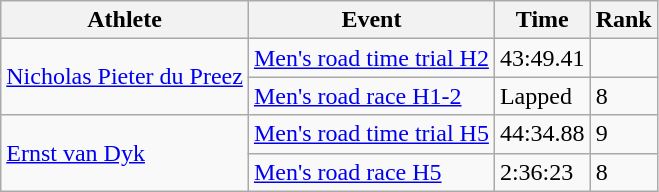<table class=wikitable>
<tr>
<th>Athlete</th>
<th>Event</th>
<th>Time</th>
<th>Rank</th>
</tr>
<tr>
<td rowspan="2"><a href='#'>Nicholas Pieter du Preez</a></td>
<td><a href='#'>Men's road time trial H2</a></td>
<td>43:49.41</td>
<td></td>
</tr>
<tr>
<td><a href='#'>Men's road race H1-2</a></td>
<td>Lapped</td>
<td>8</td>
</tr>
<tr>
<td rowspan="2"><a href='#'>Ernst van Dyk</a></td>
<td><a href='#'>Men's road time trial H5</a></td>
<td>44:34.88</td>
<td>9</td>
</tr>
<tr>
<td><a href='#'>Men's road race H5</a></td>
<td>2:36:23</td>
<td>8</td>
</tr>
</table>
